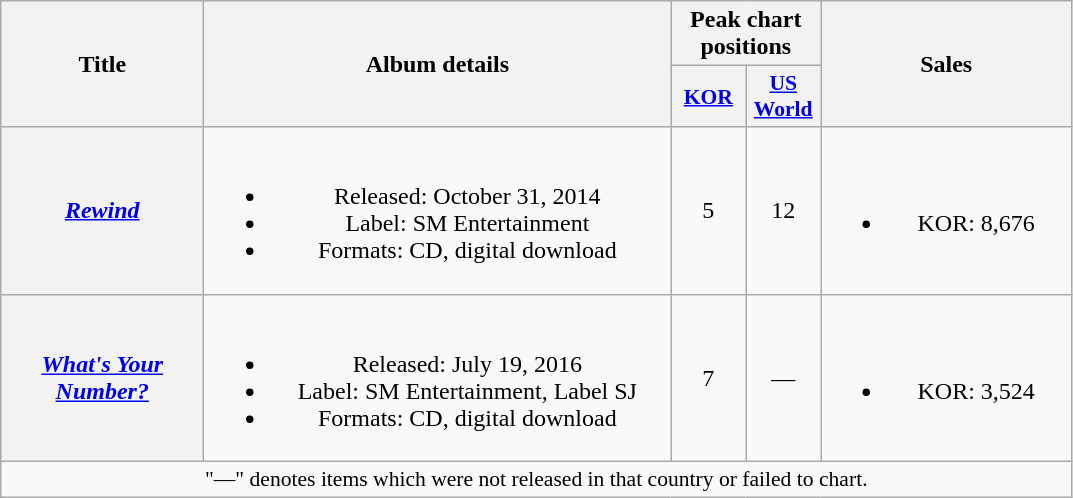<table class="wikitable plainrowheaders" style="text-align:center;">
<tr>
<th scope="col" rowspan="2" style="width:8em;">Title</th>
<th scope="col" rowspan="2" style="width:19em;">Album details</th>
<th scope="col" colspan="2">Peak chart positions</th>
<th scope="col" rowspan="2" style="width:10em;">Sales<br></th>
</tr>
<tr>
<th scope="col" style="width:3em;font-size:90%;"><a href='#'>KOR</a><br></th>
<th scope="col" style="width:3em;font-size:90%;"><a href='#'>US<br>World</a><br></th>
</tr>
<tr>
<th scope=row><em><a href='#'>Rewind</a></em></th>
<td><br><ul><li>Released: October 31, 2014 </li><li>Label: SM Entertainment</li><li>Formats: CD, digital download</li></ul></td>
<td>5</td>
<td>12</td>
<td><br><ul><li>KOR: 8,676</li></ul></td>
</tr>
<tr>
<th scope=row><em><a href='#'>What's Your Number?</a></em></th>
<td><br><ul><li>Released: July 19, 2016 </li><li>Label: SM Entertainment, Label SJ</li><li>Formats: CD, digital download</li></ul></td>
<td>7</td>
<td>—</td>
<td><br><ul><li>KOR: 3,524</li></ul></td>
</tr>
<tr>
<td colspan="9" style="font-size:90%;">"—" denotes items which were not released in that country or failed to chart.</td>
</tr>
</table>
